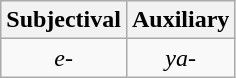<table class="wikitable" style="text-align: center">
<tr>
<th>Subjectival</th>
<th>Auxiliary</th>
</tr>
<tr>
<td> <em>e-</em></td>
<td> <em>ya-</em></td>
</tr>
</table>
